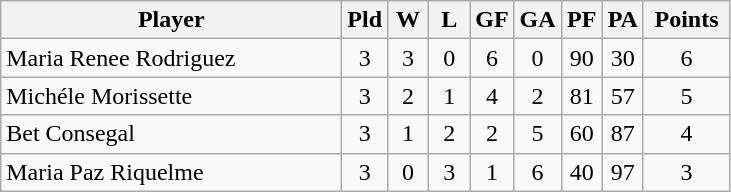<table class=wikitable style="text-align:center">
<tr>
<th width=220>Player</th>
<th width=20>Pld</th>
<th width=20>W</th>
<th width=20>L</th>
<th width=20>GF</th>
<th width=20>GA</th>
<th width=20>PF</th>
<th width=20>PA</th>
<th width=50>Points</th>
</tr>
<tr>
<td align=left> Maria Renee Rodriguez</td>
<td>3</td>
<td>3</td>
<td>0</td>
<td>6</td>
<td>0</td>
<td>90</td>
<td>30</td>
<td>6</td>
</tr>
<tr>
<td align=left> Michéle Morissette</td>
<td>3</td>
<td>2</td>
<td>1</td>
<td>4</td>
<td>2</td>
<td>81</td>
<td>57</td>
<td>5</td>
</tr>
<tr>
<td align=left> Bet Consegal</td>
<td>3</td>
<td>1</td>
<td>2</td>
<td>2</td>
<td>5</td>
<td>60</td>
<td>87</td>
<td>4</td>
</tr>
<tr>
<td align=left> Maria Paz Riquelme</td>
<td>3</td>
<td>0</td>
<td>3</td>
<td>1</td>
<td>6</td>
<td>40</td>
<td>97</td>
<td>3</td>
</tr>
</table>
